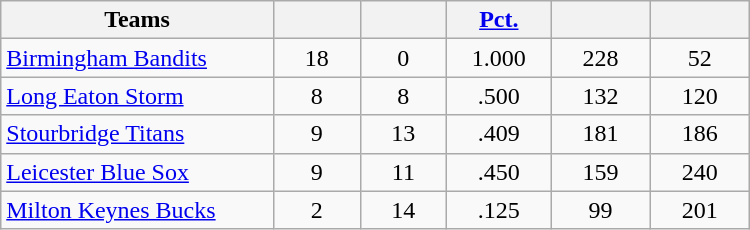<table class="wikitable sortable" width=500 style="text-align:center;">
<tr>
<th width="22%">Teams</th>
<th width="7%"></th>
<th width="7%"></th>
<th width="8%"><a href='#'>Pct.</a></th>
<th width="8%"></th>
<th width="8%"></th>
</tr>
<tr>
<td align=left><a href='#'>Birmingham Bandits</a></td>
<td>18</td>
<td>0</td>
<td>1.000</td>
<td>228</td>
<td>52</td>
</tr>
<tr>
<td align=left><a href='#'>Long Eaton Storm</a></td>
<td>8</td>
<td>8</td>
<td>.500</td>
<td>132</td>
<td>120</td>
</tr>
<tr>
<td align=left><a href='#'>Stourbridge Titans</a></td>
<td>9</td>
<td>13</td>
<td>.409</td>
<td>181</td>
<td>186</td>
</tr>
<tr>
<td align=left><a href='#'>Leicester Blue Sox</a></td>
<td>9</td>
<td>11</td>
<td>.450</td>
<td>159</td>
<td>240</td>
</tr>
<tr>
<td align=left><a href='#'>Milton Keynes Bucks</a></td>
<td>2</td>
<td>14</td>
<td>.125</td>
<td>99</td>
<td>201</td>
</tr>
</table>
